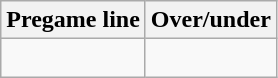<table class="wikitable">
<tr align="center">
<th style=>Pregame line</th>
<th style=>Over/under</th>
</tr>
<tr align="center">
<td> </td>
<td> </td>
</tr>
</table>
